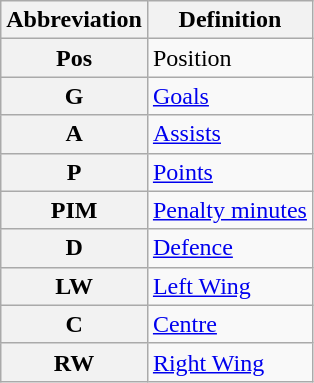<table class="wikitable">
<tr>
<th scope="col">Abbreviation</th>
<th scope="col">Definition</th>
</tr>
<tr>
<th scope="row">Pos</th>
<td>Position</td>
</tr>
<tr>
<th scope="row">G</th>
<td><a href='#'>Goals</a></td>
</tr>
<tr>
<th scope="row">A</th>
<td><a href='#'>Assists</a></td>
</tr>
<tr>
<th scope="row">P</th>
<td><a href='#'>Points</a></td>
</tr>
<tr>
<th scope="row">PIM</th>
<td><a href='#'>Penalty minutes</a></td>
</tr>
<tr>
<th scope="row">D</th>
<td><a href='#'>Defence</a></td>
</tr>
<tr>
<th scope="row">LW</th>
<td><a href='#'>Left Wing</a></td>
</tr>
<tr>
<th scope="row">C</th>
<td><a href='#'>Centre</a></td>
</tr>
<tr>
<th scope="row">RW</th>
<td><a href='#'>Right Wing</a></td>
</tr>
</table>
